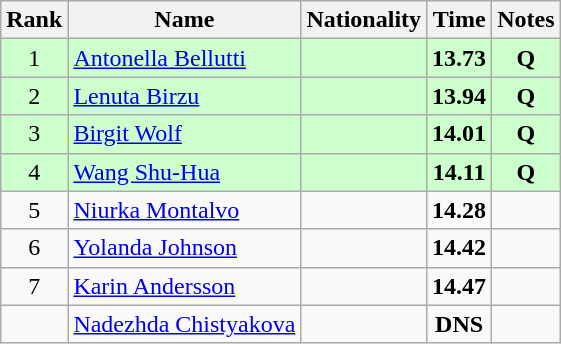<table class="wikitable sortable" style="text-align:center">
<tr>
<th>Rank</th>
<th>Name</th>
<th>Nationality</th>
<th>Time</th>
<th>Notes</th>
</tr>
<tr bgcolor=ccffcc>
<td>1</td>
<td align=left><a href='#'>Antonella Bellutti</a></td>
<td align=left></td>
<td><strong>13.73</strong></td>
<td><strong>Q</strong></td>
</tr>
<tr bgcolor=ccffcc>
<td>2</td>
<td align=left><a href='#'>Lenuta Birzu</a></td>
<td align=left></td>
<td><strong>13.94</strong></td>
<td><strong>Q</strong></td>
</tr>
<tr bgcolor=ccffcc>
<td>3</td>
<td align=left><a href='#'>Birgit Wolf</a></td>
<td align=left></td>
<td><strong>14.01</strong></td>
<td><strong>Q</strong></td>
</tr>
<tr bgcolor=ccffcc>
<td>4</td>
<td align=left><a href='#'>Wang Shu-Hua</a></td>
<td align=left></td>
<td><strong>14.11</strong></td>
<td><strong>Q</strong></td>
</tr>
<tr>
<td>5</td>
<td align=left><a href='#'>Niurka Montalvo</a></td>
<td align=left></td>
<td><strong>14.28</strong></td>
<td></td>
</tr>
<tr>
<td>6</td>
<td align=left><a href='#'>Yolanda Johnson</a></td>
<td align=left></td>
<td><strong>14.42</strong></td>
<td></td>
</tr>
<tr>
<td>7</td>
<td align=left><a href='#'>Karin Andersson</a></td>
<td align=left></td>
<td><strong>14.47</strong></td>
<td></td>
</tr>
<tr>
<td></td>
<td align=left><a href='#'>Nadezhda Chistyakova</a></td>
<td align=left></td>
<td><strong>DNS</strong></td>
<td></td>
</tr>
</table>
